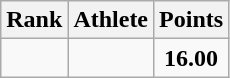<table class=wikitable style="text-align:center;">
<tr>
<th>Rank</th>
<th>Athlete</th>
<th>Points</th>
</tr>
<tr>
<td></td>
<td align=left></td>
<td><strong>16.00</strong></td>
</tr>
</table>
